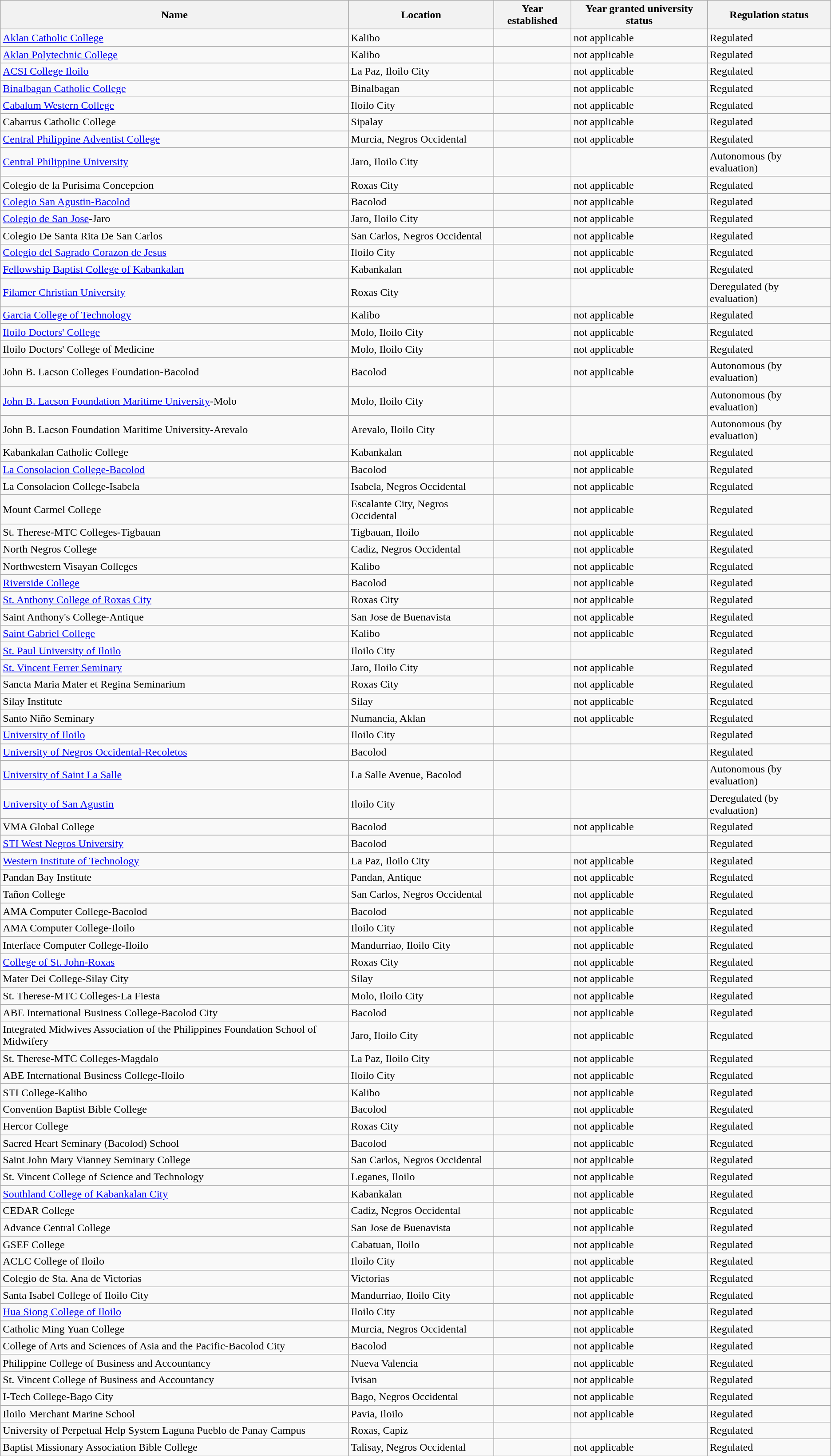<table class="wikitable sortable static-row-numbers">
<tr>
<th>Name</th>
<th class="unsortable">Location</th>
<th>Year established</th>
<th style="vertical-align:middle;">Year granted university status</th>
<th style="vertical-align:middle;">Regulation status</th>
</tr>
<tr>
<td><a href='#'>Aklan Catholic College</a></td>
<td>Kalibo</td>
<td></td>
<td style="vertical-align:middle;">not applicable</td>
<td style="vertical-align:middle;">Regulated</td>
</tr>
<tr>
<td><a href='#'>Aklan Polytechnic College</a></td>
<td>Kalibo</td>
<td></td>
<td style="vertical-align:middle;">not applicable</td>
<td style="vertical-align:middle;">Regulated</td>
</tr>
<tr>
<td><a href='#'>ACSI College Iloilo</a></td>
<td>La Paz, Iloilo City</td>
<td></td>
<td style="vertical-align:middle;">not applicable</td>
<td style="vertical-align:middle;">Regulated</td>
</tr>
<tr>
<td><a href='#'>Binalbagan Catholic College</a></td>
<td>Binalbagan</td>
<td></td>
<td style="vertical-align:middle;">not applicable</td>
<td style="vertical-align:middle;">Regulated</td>
</tr>
<tr>
<td><a href='#'>Cabalum Western College</a></td>
<td>Iloilo City</td>
<td></td>
<td style="vertical-align:middle;">not applicable</td>
<td style="vertical-align:middle;">Regulated</td>
</tr>
<tr>
<td>Cabarrus Catholic College</td>
<td>Sipalay</td>
<td></td>
<td style="vertical-align:middle;">not applicable</td>
<td style="vertical-align:middle;">Regulated</td>
</tr>
<tr>
<td><a href='#'>Central Philippine Adventist College</a></td>
<td>Murcia, Negros Occidental</td>
<td></td>
<td style="vertical-align:middle;">not applicable</td>
<td style="vertical-align:middle;">Regulated</td>
</tr>
<tr>
<td><a href='#'>Central Philippine University</a></td>
<td>Jaro, Iloilo City</td>
<td></td>
<td></td>
<td style="vertical-align:middle;">Autonomous (by evaluation)</td>
</tr>
<tr>
<td>Colegio de la Purisima Concepcion</td>
<td>Roxas City</td>
<td></td>
<td style="vertical-align:middle;">not applicable</td>
<td style="vertical-align:middle;">Regulated</td>
</tr>
<tr>
<td><a href='#'>Colegio San Agustin-Bacolod</a></td>
<td>Bacolod</td>
<td></td>
<td style="vertical-align:middle;">not applicable</td>
<td style="vertical-align:middle;">Regulated</td>
</tr>
<tr>
<td><a href='#'>Colegio de San Jose</a>-Jaro</td>
<td>Jaro, Iloilo City</td>
<td></td>
<td style="vertical-align:middle;">not applicable</td>
<td style="vertical-align:middle;">Regulated</td>
</tr>
<tr>
<td>Colegio De Santa Rita De San Carlos</td>
<td>San Carlos, Negros Occidental</td>
<td></td>
<td style="vertical-align:middle;">not applicable</td>
<td style="vertical-align:middle;">Regulated</td>
</tr>
<tr>
<td><a href='#'>Colegio del Sagrado Corazon de Jesus</a></td>
<td>Iloilo City</td>
<td></td>
<td style="vertical-align:middle;">not applicable</td>
<td style="vertical-align:middle;">Regulated</td>
</tr>
<tr>
<td><a href='#'>Fellowship Baptist College of Kabankalan</a></td>
<td>Kabankalan</td>
<td></td>
<td style="vertical-align:middle;">not applicable</td>
<td style="vertical-align:middle;">Regulated</td>
</tr>
<tr>
<td><a href='#'>Filamer Christian University</a></td>
<td>Roxas City</td>
<td></td>
<td></td>
<td style="vertical-align:middle;">Deregulated (by evaluation)</td>
</tr>
<tr>
<td><a href='#'>Garcia College of Technology</a></td>
<td>Kalibo</td>
<td></td>
<td style="vertical-align:middle;">not applicable</td>
<td style="vertical-align:middle;">Regulated</td>
</tr>
<tr>
<td><a href='#'>Iloilo Doctors' College</a></td>
<td>Molo, Iloilo City</td>
<td></td>
<td style="vertical-align:middle;">not applicable</td>
<td style="vertical-align:middle;">Regulated</td>
</tr>
<tr>
<td>Iloilo Doctors' College of Medicine</td>
<td>Molo, Iloilo City</td>
<td></td>
<td style="vertical-align:middle;">not applicable</td>
<td style="vertical-align:middle;">Regulated</td>
</tr>
<tr>
<td>John B. Lacson Colleges Foundation-Bacolod</td>
<td>Bacolod</td>
<td></td>
<td style="vertical-align:middle;">not applicable</td>
<td style="vertical-align:middle;">Autonomous (by evaluation)</td>
</tr>
<tr>
<td><a href='#'>John B. Lacson Foundation Maritime University</a>-Molo</td>
<td>Molo, Iloilo City</td>
<td></td>
<td></td>
<td style="vertical-align:middle;">Autonomous (by evaluation)</td>
</tr>
<tr>
<td>John B. Lacson Foundation Maritime University-Arevalo</td>
<td>Arevalo, Iloilo City</td>
<td></td>
<td></td>
<td style="vertical-align:middle;">Autonomous (by evaluation)</td>
</tr>
<tr>
<td>Kabankalan Catholic College</td>
<td>Kabankalan</td>
<td></td>
<td style="vertical-align:middle;">not applicable</td>
<td style="vertical-align:middle;">Regulated</td>
</tr>
<tr>
<td><a href='#'>La Consolacion College-Bacolod</a></td>
<td>Bacolod</td>
<td></td>
<td style="vertical-align:middle;">not applicable</td>
<td style="vertical-align:middle;">Regulated</td>
</tr>
<tr>
<td>La Consolacion College-Isabela</td>
<td>Isabela, Negros Occidental</td>
<td></td>
<td style="vertical-align:middle;">not applicable</td>
<td style="vertical-align:middle;">Regulated</td>
</tr>
<tr>
<td>Mount Carmel College</td>
<td>Escalante City, Negros Occidental</td>
<td></td>
<td style="vertical-align:middle;">not applicable</td>
<td style="vertical-align:middle;">Regulated</td>
</tr>
<tr>
<td>St. Therese-MTC Colleges-Tigbauan</td>
<td>Tigbauan, Iloilo</td>
<td></td>
<td style="vertical-align:middle;">not applicable</td>
<td style="vertical-align:middle;">Regulated</td>
</tr>
<tr>
<td>North Negros College</td>
<td>Cadiz, Negros Occidental</td>
<td></td>
<td style="vertical-align:middle;">not applicable</td>
<td style="vertical-align:middle;">Regulated</td>
</tr>
<tr>
<td>Northwestern Visayan Colleges</td>
<td>Kalibo</td>
<td></td>
<td style="vertical-align:middle;">not applicable</td>
<td style="vertical-align:middle;">Regulated</td>
</tr>
<tr>
<td><a href='#'>Riverside College</a></td>
<td>Bacolod</td>
<td></td>
<td style="vertical-align:middle;">not applicable</td>
<td style="vertical-align:middle;">Regulated</td>
</tr>
<tr>
<td><a href='#'>St. Anthony College of Roxas City</a></td>
<td>Roxas City</td>
<td></td>
<td style="vertical-align:middle;">not applicable</td>
<td style="vertical-align:middle;">Regulated</td>
</tr>
<tr>
<td>Saint Anthony's College-Antique</td>
<td>San Jose de Buenavista</td>
<td></td>
<td style="vertical-align:middle;">not applicable</td>
<td style="vertical-align:middle;">Regulated</td>
</tr>
<tr>
<td><a href='#'>Saint Gabriel College</a></td>
<td>Kalibo</td>
<td></td>
<td style="vertical-align:middle;">not applicable</td>
<td style="vertical-align:middle;">Regulated</td>
</tr>
<tr>
<td><a href='#'>St. Paul University of Iloilo</a></td>
<td>Iloilo City</td>
<td></td>
<td></td>
<td style="vertical-align:middle;">Regulated</td>
</tr>
<tr>
<td><a href='#'>St. Vincent Ferrer Seminary</a></td>
<td>Jaro, Iloilo City</td>
<td></td>
<td style="vertical-align:middle;">not applicable</td>
<td style="vertical-align:middle;">Regulated</td>
</tr>
<tr>
<td>Sancta Maria Mater et Regina Seminarium</td>
<td>Roxas City</td>
<td></td>
<td style="vertical-align:middle;">not applicable</td>
<td style="vertical-align:middle;">Regulated</td>
</tr>
<tr>
<td>Silay Institute</td>
<td>Silay</td>
<td></td>
<td style="vertical-align:middle;">not applicable</td>
<td style="vertical-align:middle;">Regulated</td>
</tr>
<tr>
<td>Santo Niño Seminary</td>
<td>Numancia, Aklan</td>
<td></td>
<td style="vertical-align:middle;">not applicable</td>
<td style="vertical-align:middle;">Regulated</td>
</tr>
<tr>
<td><a href='#'>University of Iloilo</a></td>
<td>Iloilo City</td>
<td></td>
<td></td>
<td style="vertical-align:middle;">Regulated</td>
</tr>
<tr>
<td><a href='#'>University of Negros Occidental-Recoletos</a></td>
<td>Bacolod</td>
<td></td>
<td></td>
<td style="vertical-align:middle;">Regulated</td>
</tr>
<tr>
<td><a href='#'>University of Saint La Salle</a></td>
<td>La Salle Avenue, Bacolod</td>
<td></td>
<td></td>
<td style="vertical-align:middle;">Autonomous (by evaluation)</td>
</tr>
<tr>
<td><a href='#'>University of San Agustin</a></td>
<td>Iloilo City</td>
<td></td>
<td></td>
<td style="vertical-align:middle;">Deregulated (by evaluation)</td>
</tr>
<tr>
<td>VMA Global College</td>
<td>Bacolod</td>
<td></td>
<td style="vertical-align:middle;">not applicable</td>
<td style="vertical-align:middle;">Regulated</td>
</tr>
<tr>
<td><a href='#'>STI West Negros University</a></td>
<td>Bacolod</td>
<td></td>
<td></td>
<td style="vertical-align:middle;">Regulated</td>
</tr>
<tr>
<td><a href='#'>Western Institute of Technology</a></td>
<td>La Paz, Iloilo City</td>
<td></td>
<td style="vertical-align:middle;">not applicable</td>
<td style="vertical-align:middle;">Regulated</td>
</tr>
<tr>
<td>Pandan Bay Institute</td>
<td>Pandan, Antique</td>
<td></td>
<td style="vertical-align:middle;">not applicable</td>
<td style="vertical-align:middle;">Regulated</td>
</tr>
<tr>
<td>Tañon College</td>
<td>San Carlos, Negros Occidental</td>
<td></td>
<td style="vertical-align:middle;">not applicable</td>
<td style="vertical-align:middle;">Regulated</td>
</tr>
<tr>
<td>AMA Computer College-Bacolod</td>
<td>Bacolod</td>
<td></td>
<td style="vertical-align:middle;">not applicable</td>
<td style="vertical-align:middle;">Regulated</td>
</tr>
<tr>
<td>AMA Computer College-Iloilo</td>
<td>Iloilo City</td>
<td></td>
<td style="vertical-align:middle;">not applicable</td>
<td style="vertical-align:middle;">Regulated</td>
</tr>
<tr>
<td>Interface Computer College-Iloilo</td>
<td>Mandurriao, Iloilo City</td>
<td></td>
<td style="vertical-align:middle;">not applicable</td>
<td style="vertical-align:middle;">Regulated</td>
</tr>
<tr>
<td><a href='#'>College of St. John-Roxas</a></td>
<td>Roxas City</td>
<td></td>
<td style="vertical-align:middle;">not applicable</td>
<td style="vertical-align:middle;">Regulated</td>
</tr>
<tr>
<td>Mater Dei College-Silay City</td>
<td>Silay</td>
<td></td>
<td style="vertical-align:middle;">not applicable</td>
<td style="vertical-align:middle;">Regulated</td>
</tr>
<tr>
<td>St. Therese-MTC Colleges-La Fiesta</td>
<td>Molo, Iloilo City</td>
<td></td>
<td style="vertical-align:middle;">not applicable</td>
<td style="vertical-align:middle;">Regulated</td>
</tr>
<tr>
<td>ABE International Business College-Bacolod City</td>
<td>Bacolod</td>
<td></td>
<td style="vertical-align:middle;">not applicable</td>
<td style="vertical-align:middle;">Regulated</td>
</tr>
<tr>
<td>Integrated Midwives Association of the Philippines Foundation School of Midwifery</td>
<td>Jaro, Iloilo City</td>
<td></td>
<td style="vertical-align:middle;">not applicable</td>
<td style="vertical-align:middle;">Regulated</td>
</tr>
<tr>
<td>St. Therese-MTC Colleges-Magdalo</td>
<td>La Paz, Iloilo City</td>
<td></td>
<td style="vertical-align:middle;">not applicable</td>
<td style="vertical-align:middle;">Regulated</td>
</tr>
<tr>
<td>ABE International Business College-Iloilo</td>
<td>Iloilo City</td>
<td></td>
<td style="vertical-align:middle;">not applicable</td>
<td style="vertical-align:middle;">Regulated</td>
</tr>
<tr>
<td>STI College-Kalibo</td>
<td>Kalibo</td>
<td></td>
<td style="vertical-align:middle;">not applicable</td>
<td style="vertical-align:middle;">Regulated</td>
</tr>
<tr>
<td>Convention Baptist Bible College</td>
<td>Bacolod</td>
<td></td>
<td style="vertical-align:middle;">not applicable</td>
<td style="vertical-align:middle;">Regulated</td>
</tr>
<tr>
<td>Hercor College</td>
<td>Roxas City</td>
<td></td>
<td style="vertical-align:middle;">not applicable</td>
<td style="vertical-align:middle;">Regulated</td>
</tr>
<tr>
<td>Sacred Heart Seminary (Bacolod) School</td>
<td>Bacolod</td>
<td></td>
<td style="vertical-align:middle;">not applicable</td>
<td style="vertical-align:middle;">Regulated</td>
</tr>
<tr>
<td>Saint John Mary Vianney Seminary College</td>
<td>San Carlos, Negros Occidental</td>
<td></td>
<td style="vertical-align:middle;">not applicable</td>
<td style="vertical-align:middle;">Regulated</td>
</tr>
<tr>
<td>St. Vincent College of Science and Technology</td>
<td>Leganes, Iloilo</td>
<td></td>
<td style="vertical-align:middle;">not applicable</td>
<td style="vertical-align:middle;">Regulated</td>
</tr>
<tr>
<td><a href='#'>Southland College of Kabankalan City</a></td>
<td>Kabankalan</td>
<td></td>
<td style="vertical-align:middle;">not applicable</td>
<td style="vertical-align:middle;">Regulated</td>
</tr>
<tr>
<td>CEDAR College</td>
<td>Cadiz, Negros Occidental</td>
<td></td>
<td style="vertical-align:middle;">not applicable</td>
<td style="vertical-align:middle;">Regulated</td>
</tr>
<tr>
<td>Advance Central College</td>
<td>San Jose de Buenavista</td>
<td></td>
<td style="vertical-align:middle;">not applicable</td>
<td style="vertical-align:middle;">Regulated</td>
</tr>
<tr>
<td>GSEF College</td>
<td>Cabatuan, Iloilo</td>
<td></td>
<td style="vertical-align:middle;">not applicable</td>
<td style="vertical-align:middle;">Regulated</td>
</tr>
<tr>
<td>ACLC College of Iloilo</td>
<td>Iloilo City</td>
<td></td>
<td style="vertical-align:middle;">not applicable</td>
<td style="vertical-align:middle;">Regulated</td>
</tr>
<tr>
<td>Colegio de Sta. Ana de Victorias</td>
<td>Victorias</td>
<td></td>
<td style="vertical-align:middle;">not applicable</td>
<td style="vertical-align:middle;">Regulated</td>
</tr>
<tr>
<td>Santa Isabel College of Iloilo City</td>
<td>Mandurriao, Iloilo City</td>
<td></td>
<td style="vertical-align:middle;">not applicable</td>
<td style="vertical-align:middle;">Regulated</td>
</tr>
<tr>
<td><a href='#'>Hua Siong College of Iloilo</a></td>
<td>Iloilo City</td>
<td></td>
<td style="vertical-align:middle;">not applicable</td>
<td style="vertical-align:middle;">Regulated</td>
</tr>
<tr>
<td>Catholic Ming Yuan College</td>
<td>Murcia, Negros Occidental</td>
<td></td>
<td style="vertical-align:middle;">not applicable</td>
<td style="vertical-align:middle;">Regulated</td>
</tr>
<tr>
<td>College of Arts and Sciences of Asia and the Pacific-Bacolod City</td>
<td>Bacolod</td>
<td></td>
<td style="vertical-align:middle;">not applicable</td>
<td style="vertical-align:middle;">Regulated</td>
</tr>
<tr>
<td>Philippine College of Business and Accountancy</td>
<td>Nueva Valencia</td>
<td></td>
<td style="vertical-align:middle;">not applicable</td>
<td style="vertical-align:middle;">Regulated</td>
</tr>
<tr>
<td>St. Vincent College of Business and Accountancy</td>
<td>Ivisan</td>
<td></td>
<td style="vertical-align:middle;">not applicable</td>
<td style="vertical-align:middle;">Regulated</td>
</tr>
<tr>
<td>I-Tech College-Bago City</td>
<td>Bago, Negros Occidental</td>
<td></td>
<td style="vertical-align:middle;">not applicable</td>
<td style="vertical-align:middle;">Regulated</td>
</tr>
<tr>
<td>Iloilo Merchant Marine School</td>
<td>Pavia, Iloilo</td>
<td></td>
<td style="vertical-align:middle;">not applicable</td>
<td style="vertical-align:middle;">Regulated</td>
</tr>
<tr>
<td>University of Perpetual Help System Laguna Pueblo de Panay Campus</td>
<td>Roxas, Capiz</td>
<td></td>
<td></td>
<td style="vertical-align:middle;">Regulated</td>
</tr>
<tr>
<td>Baptist Missionary Association Bible College</td>
<td>Talisay, Negros Occidental</td>
<td></td>
<td style="vertical-align:middle;">not applicable</td>
<td style="vertical-align:middle;">Regulated</td>
</tr>
</table>
